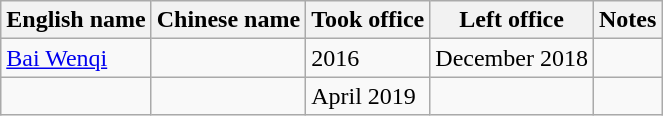<table class="wikitable">
<tr>
<th>English name</th>
<th>Chinese name</th>
<th>Took office</th>
<th>Left office</th>
<th>Notes</th>
</tr>
<tr>
<td><a href='#'>Bai Wenqi</a></td>
<td></td>
<td>2016</td>
<td>December 2018</td>
<td></td>
</tr>
<tr>
<td></td>
<td></td>
<td>April 2019</td>
<td></td>
<td></td>
</tr>
</table>
